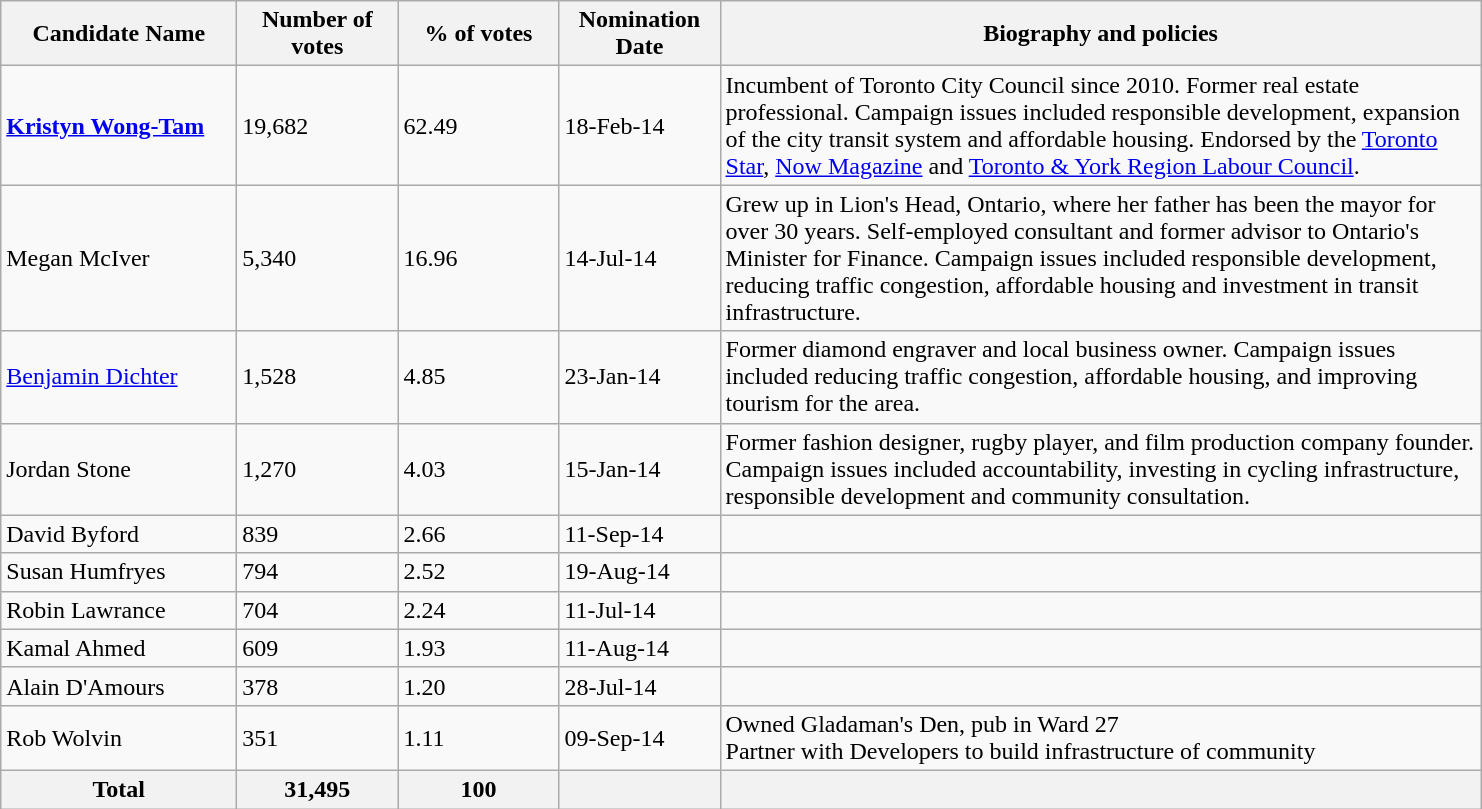<table class="wikitable">
<tr>
<th scope="col" style="width: 150px;">Candidate Name</th>
<th scope="col" style="width: 100px;">Number of votes</th>
<th scope="col" style="width: 100px;">% of votes</th>
<th scope="col" style="width: 100px;">Nomination Date</th>
<th scope="col" style="width: 500px;">Biography and policies</th>
</tr>
<tr>
<td><strong><a href='#'>Kristyn Wong-Tam</a></strong></td>
<td>19,682</td>
<td>62.49</td>
<td>18-Feb-14</td>
<td>Incumbent of Toronto City Council since 2010. Former real estate professional. Campaign issues included responsible development, expansion of the city transit system and affordable housing. Endorsed by the <a href='#'>Toronto Star</a>, <a href='#'>Now Magazine</a> and <a href='#'>Toronto & York Region Labour Council</a>.</td>
</tr>
<tr>
<td>Megan McIver</td>
<td>5,340</td>
<td>16.96</td>
<td>14-Jul-14</td>
<td>Grew up in Lion's Head, Ontario, where her father has been the mayor for over 30 years. Self-employed consultant and former advisor to Ontario's Minister for Finance. Campaign issues included responsible development, reducing traffic congestion, affordable housing and investment in transit infrastructure.</td>
</tr>
<tr>
<td><a href='#'>Benjamin Dichter</a></td>
<td>1,528</td>
<td>4.85</td>
<td>23-Jan-14</td>
<td>Former diamond engraver and local business owner. Campaign issues included reducing traffic congestion, affordable housing, and improving tourism for the area.</td>
</tr>
<tr>
<td>Jordan Stone</td>
<td>1,270</td>
<td>4.03</td>
<td>15-Jan-14</td>
<td>Former fashion designer, rugby player, and film production company founder. Campaign issues included accountability, investing in cycling infrastructure, responsible development and community consultation.</td>
</tr>
<tr>
<td>David Byford</td>
<td>839</td>
<td>2.66</td>
<td>11-Sep-14</td>
<td></td>
</tr>
<tr>
<td>Susan Humfryes</td>
<td>794</td>
<td>2.52</td>
<td>19-Aug-14</td>
<td></td>
</tr>
<tr>
<td>Robin Lawrance</td>
<td>704</td>
<td>2.24</td>
<td>11-Jul-14</td>
<td></td>
</tr>
<tr>
<td>Kamal Ahmed</td>
<td>609</td>
<td>1.93</td>
<td>11-Aug-14</td>
<td></td>
</tr>
<tr>
<td>Alain D'Amours</td>
<td>378</td>
<td>1.20</td>
<td>28-Jul-14</td>
<td></td>
</tr>
<tr>
<td>Rob Wolvin</td>
<td>351</td>
<td>1.11</td>
<td>09-Sep-14</td>
<td>Owned Gladaman's Den, pub in Ward 27<br>Partner with Developers to build infrastructure of community</td>
</tr>
<tr>
<th>Total</th>
<th>31,495</th>
<th>100</th>
<th></th>
<th></th>
</tr>
</table>
